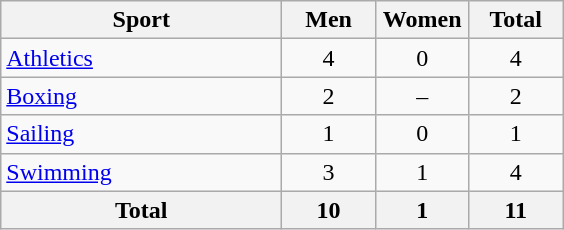<table class="wikitable sortable" style="text-align:center;">
<tr>
<th width=180>Sport</th>
<th width=55>Men</th>
<th width=55>Women</th>
<th width=55>Total</th>
</tr>
<tr>
<td align=left><a href='#'>Athletics</a></td>
<td>4</td>
<td>0</td>
<td>4</td>
</tr>
<tr>
<td align=left><a href='#'>Boxing</a></td>
<td>2</td>
<td>–</td>
<td>2</td>
</tr>
<tr>
<td align=left><a href='#'>Sailing</a></td>
<td>1</td>
<td>0</td>
<td>1</td>
</tr>
<tr>
<td align=left><a href='#'>Swimming</a></td>
<td>3</td>
<td>1</td>
<td>4</td>
</tr>
<tr>
<th>Total</th>
<th>10</th>
<th>1</th>
<th>11</th>
</tr>
</table>
